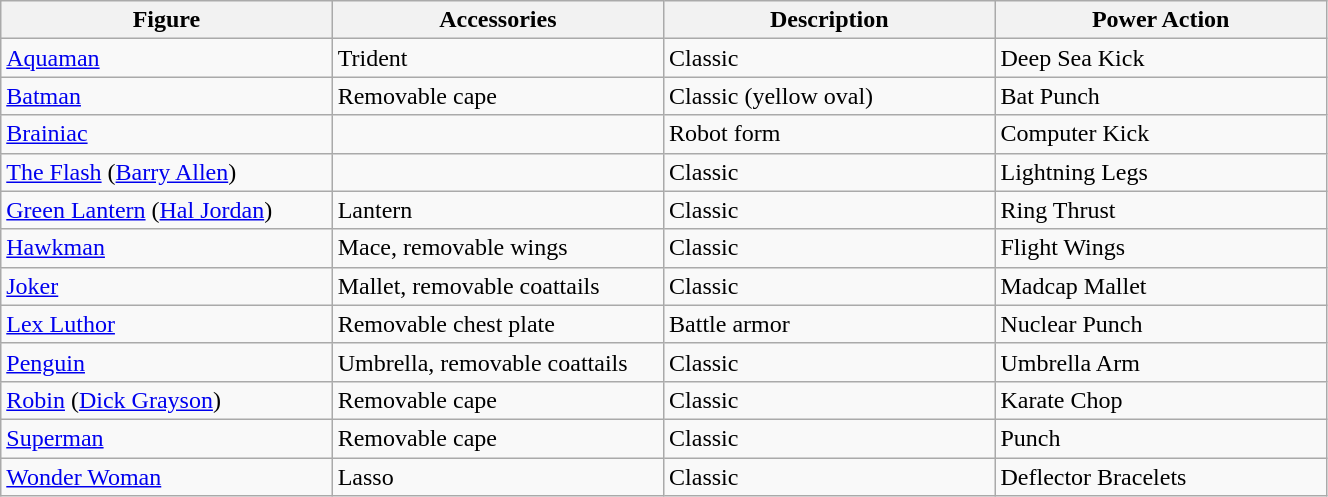<table class="wikitable" style="width:70%;">
<tr>
<th width=25%>Figure</th>
<th width=25%>Accessories</th>
<th width=25%>Description</th>
<th width=25%>Power Action</th>
</tr>
<tr>
<td><a href='#'>Aquaman</a></td>
<td>Trident</td>
<td>Classic</td>
<td>Deep Sea Kick</td>
</tr>
<tr>
<td><a href='#'>Batman</a></td>
<td>Removable cape</td>
<td>Classic (yellow oval)</td>
<td>Bat Punch</td>
</tr>
<tr>
<td><a href='#'>Brainiac</a></td>
<td></td>
<td>Robot form</td>
<td>Computer Kick</td>
</tr>
<tr>
<td><a href='#'>The Flash</a> (<a href='#'>Barry Allen</a>)</td>
<td></td>
<td>Classic</td>
<td>Lightning Legs</td>
</tr>
<tr>
<td><a href='#'>Green Lantern</a> (<a href='#'>Hal Jordan</a>)</td>
<td>Lantern</td>
<td>Classic</td>
<td>Ring Thrust</td>
</tr>
<tr>
<td><a href='#'>Hawkman</a></td>
<td>Mace, removable wings</td>
<td>Classic</td>
<td>Flight Wings</td>
</tr>
<tr>
<td><a href='#'>Joker</a></td>
<td>Mallet, removable coattails</td>
<td>Classic</td>
<td>Madcap Mallet</td>
</tr>
<tr>
<td><a href='#'>Lex Luthor</a></td>
<td>Removable chest plate</td>
<td>Battle armor</td>
<td>Nuclear Punch</td>
</tr>
<tr>
<td><a href='#'>Penguin</a></td>
<td>Umbrella, removable coattails</td>
<td>Classic</td>
<td>Umbrella Arm</td>
</tr>
<tr>
<td><a href='#'>Robin</a> (<a href='#'>Dick Grayson</a>)</td>
<td>Removable cape</td>
<td>Classic</td>
<td>Karate Chop</td>
</tr>
<tr>
<td><a href='#'>Superman</a></td>
<td>Removable cape</td>
<td>Classic</td>
<td>Punch</td>
</tr>
<tr>
<td><a href='#'>Wonder Woman</a></td>
<td>Lasso</td>
<td>Classic</td>
<td>Deflector Bracelets</td>
</tr>
</table>
